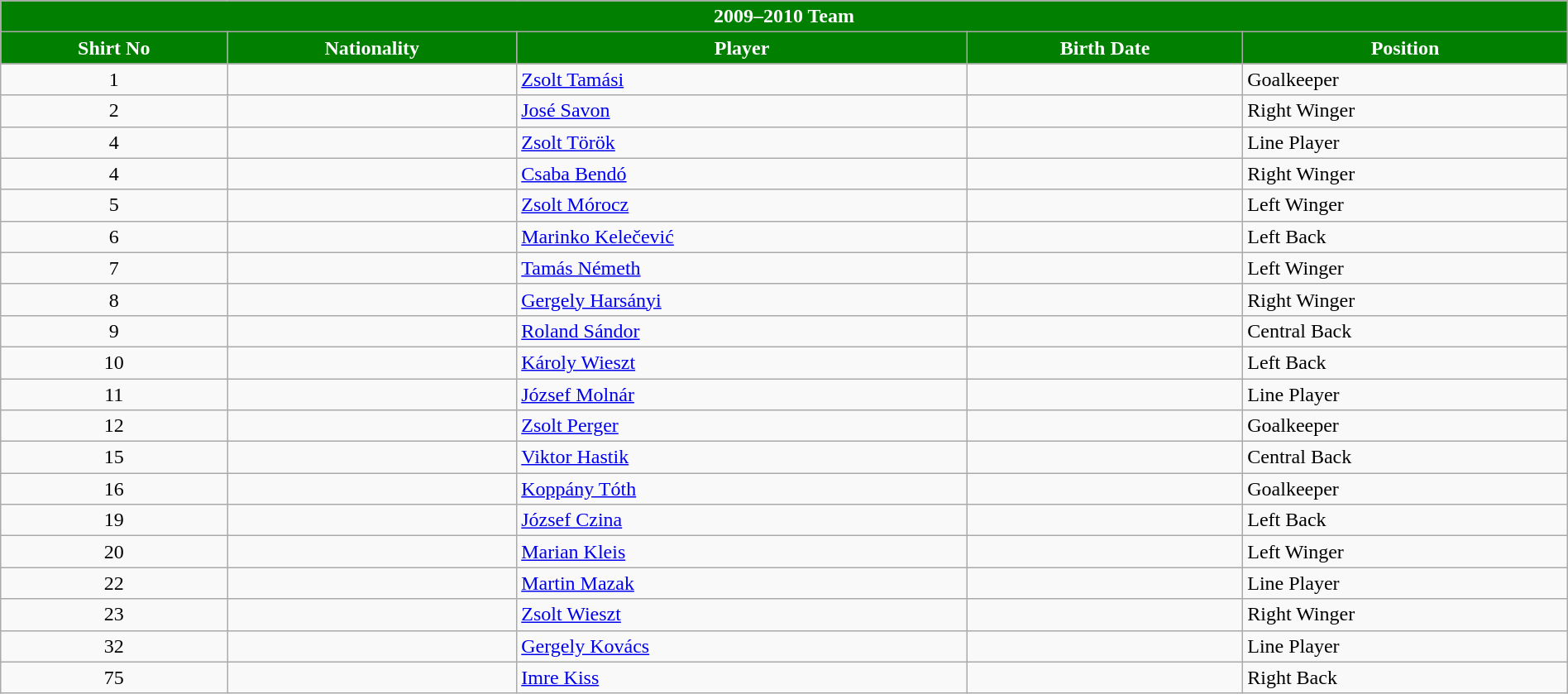<table class="wikitable collapsible collapsed" style="width:100%;">
<tr>
<th colspan=5 style="background-color:#007F00;color:#FFFFFF;text-align:center;"> <strong>2009–2010 Team</strong></th>
</tr>
<tr>
<th style="color:#FFFFFF; background:#007F00">Shirt No</th>
<th style="color:#FFFFFF; background:#007F00">Nationality</th>
<th style="color:#FFFFFF; background:#007F00">Player</th>
<th style="color:#FFFFFF; background:#007F00">Birth Date</th>
<th style="color:#FFFFFF; background:#007F00">Position</th>
</tr>
<tr>
<td align=center>1</td>
<td></td>
<td><a href='#'>Zsolt Tamási</a></td>
<td></td>
<td>Goalkeeper</td>
</tr>
<tr>
<td align=center>2</td>
<td></td>
<td><a href='#'>José Savon</a></td>
<td></td>
<td>Right Winger</td>
</tr>
<tr>
<td align=center>4</td>
<td></td>
<td><a href='#'>Zsolt Török</a></td>
<td></td>
<td>Line Player</td>
</tr>
<tr>
<td align=center>4</td>
<td></td>
<td><a href='#'>Csaba Bendó</a></td>
<td></td>
<td>Right Winger</td>
</tr>
<tr>
<td align=center>5</td>
<td></td>
<td><a href='#'>Zsolt Mórocz</a></td>
<td></td>
<td>Left Winger</td>
</tr>
<tr>
<td align=center>6</td>
<td></td>
<td><a href='#'>Marinko Kelečević</a></td>
<td></td>
<td>Left Back</td>
</tr>
<tr>
<td align=center>7</td>
<td></td>
<td><a href='#'>Tamás Németh</a></td>
<td></td>
<td>Left Winger</td>
</tr>
<tr>
<td align=center>8</td>
<td></td>
<td><a href='#'>Gergely Harsányi</a></td>
<td></td>
<td>Right Winger</td>
</tr>
<tr>
<td align=center>9</td>
<td></td>
<td><a href='#'>Roland Sándor</a></td>
<td></td>
<td>Central Back</td>
</tr>
<tr>
<td align=center>10</td>
<td></td>
<td><a href='#'>Károly Wieszt</a></td>
<td></td>
<td>Left Back</td>
</tr>
<tr>
<td align=center>11</td>
<td></td>
<td><a href='#'>József Molnár</a></td>
<td></td>
<td>Line Player</td>
</tr>
<tr>
<td align=center>12</td>
<td></td>
<td><a href='#'>Zsolt Perger</a></td>
<td></td>
<td>Goalkeeper</td>
</tr>
<tr>
<td align=center>15</td>
<td></td>
<td><a href='#'>Viktor Hastik</a></td>
<td></td>
<td>Central Back</td>
</tr>
<tr>
<td align=center>16</td>
<td></td>
<td><a href='#'>Koppány Tóth</a></td>
<td></td>
<td>Goalkeeper</td>
</tr>
<tr>
<td align=center>19</td>
<td></td>
<td><a href='#'>József Czina</a></td>
<td></td>
<td>Left Back</td>
</tr>
<tr>
<td align=center>20</td>
<td></td>
<td><a href='#'>Marian Kleis</a></td>
<td></td>
<td>Left Winger</td>
</tr>
<tr>
<td align=center>22</td>
<td></td>
<td><a href='#'>Martin Mazak</a></td>
<td></td>
<td>Line Player</td>
</tr>
<tr>
<td align=center>23</td>
<td></td>
<td><a href='#'>Zsolt Wieszt</a></td>
<td></td>
<td>Right Winger</td>
</tr>
<tr>
<td align=center>32</td>
<td></td>
<td><a href='#'>Gergely Kovács</a></td>
<td></td>
<td>Line Player</td>
</tr>
<tr>
<td align=center>75</td>
<td></td>
<td><a href='#'>Imre Kiss</a></td>
<td></td>
<td>Right Back</td>
</tr>
</table>
